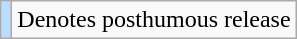<table class="wikitable">
<tr>
<td style="background:#bdf;"></td>
<td>Denotes posthumous release</td>
</tr>
</table>
